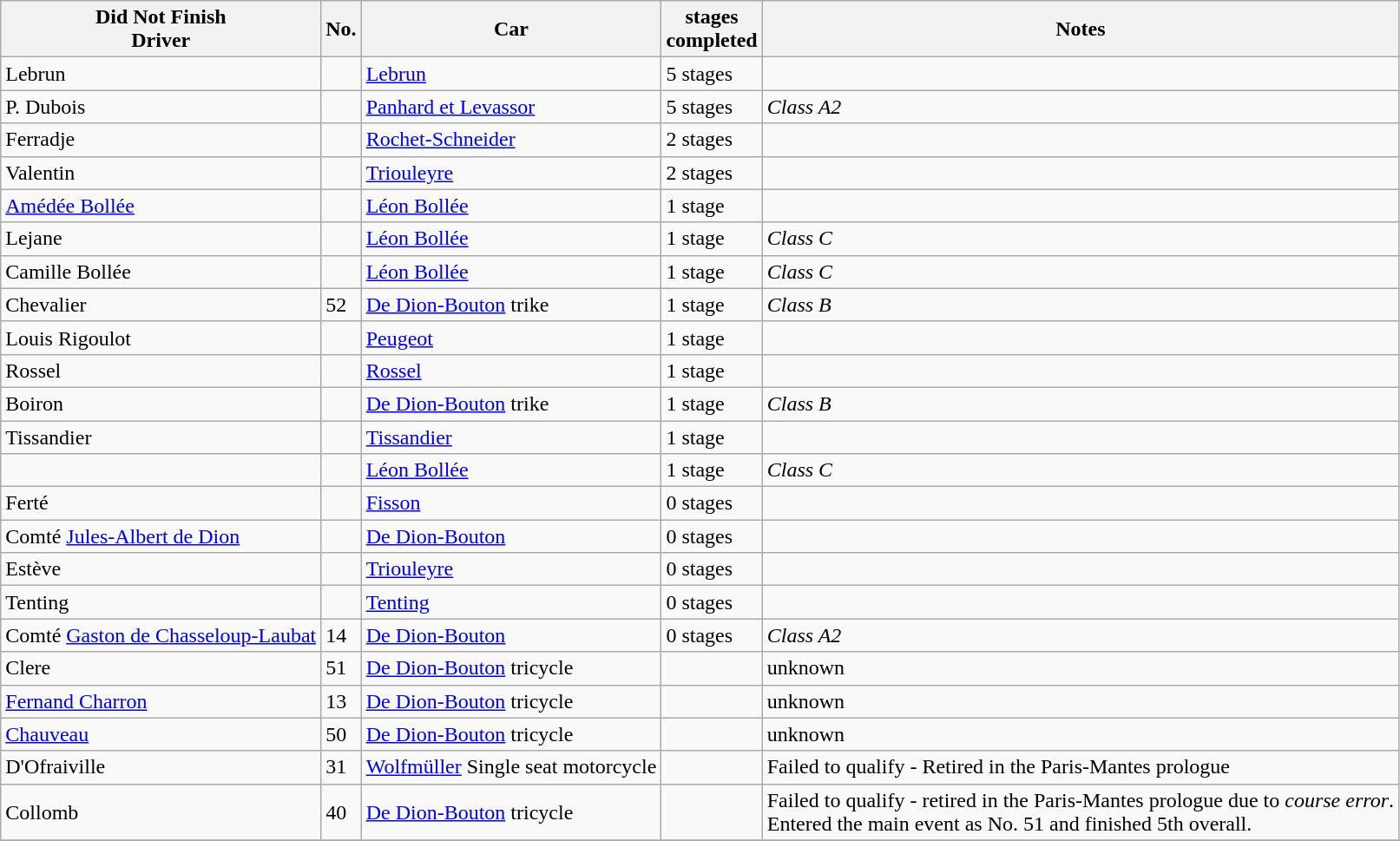<table class="wikitable">
<tr>
<th>Did Not Finish <br> Driver</th>
<th>No.</th>
<th>Car</th>
<th>stages<br>completed</th>
<th>Notes</th>
</tr>
<tr>
<td>Lebrun</td>
<td></td>
<td><a href='#'>Lebrun</a></td>
<td>5 stages</td>
<td></td>
</tr>
<tr>
<td>P. Dubois</td>
<td></td>
<td><a href='#'>Panhard et Levassor</a></td>
<td>5 stages</td>
<td><em>Class A2</em></td>
</tr>
<tr>
<td>Ferradje</td>
<td></td>
<td><a href='#'>Rochet-Schneider</a></td>
<td>2 stages</td>
<td></td>
</tr>
<tr>
<td>Valentin</td>
<td></td>
<td><a href='#'>Triouleyre</a></td>
<td>2 stages</td>
<td></td>
</tr>
<tr>
<td><a href='#'>Amédée Bollée</a></td>
<td></td>
<td><a href='#'>Léon Bollée</a></td>
<td>1 stage</td>
<td></td>
</tr>
<tr>
<td>Lejane</td>
<td></td>
<td><a href='#'>Léon Bollée</a></td>
<td>1 stage</td>
<td><em>Class C</em></td>
</tr>
<tr>
<td>Camille Bollée</td>
<td></td>
<td><a href='#'>Léon Bollée</a></td>
<td>1 stage</td>
<td><em>Class C</em></td>
</tr>
<tr>
<td>Chevalier</td>
<td>52</td>
<td><a href='#'>De Dion-Bouton</a> trike</td>
<td>1 stage</td>
<td><em>Class B</em></td>
</tr>
<tr>
<td>Louis Rigoulot</td>
<td></td>
<td><a href='#'>Peugeot</a></td>
<td>1 stage</td>
<td></td>
</tr>
<tr>
<td>Rossel</td>
<td></td>
<td><a href='#'>Rossel</a></td>
<td>1 stage</td>
<td></td>
</tr>
<tr>
<td>Boiron</td>
<td></td>
<td><a href='#'>De Dion-Bouton</a> trike</td>
<td>1 stage</td>
<td><em>Class B</em></td>
</tr>
<tr>
<td>Tissandier</td>
<td></td>
<td><a href='#'>Tissandier</a></td>
<td>1 stage</td>
<td></td>
</tr>
<tr>
<td></td>
<td></td>
<td><a href='#'>Léon Bollée</a></td>
<td>1 stage</td>
<td><em>Class C</em></td>
</tr>
<tr>
<td>Ferté</td>
<td></td>
<td><a href='#'>Fisson</a></td>
<td>0 stages</td>
<td></td>
</tr>
<tr>
<td>Comté <a href='#'>Jules-Albert de Dion</a></td>
<td></td>
<td><a href='#'>De Dion-Bouton</a></td>
<td>0 stages</td>
<td></td>
</tr>
<tr>
<td>Estève</td>
<td></td>
<td><a href='#'>Triouleyre</a></td>
<td>0 stages</td>
<td></td>
</tr>
<tr>
<td>Tenting</td>
<td></td>
<td><a href='#'>Tenting</a></td>
<td>0 stages</td>
<td></td>
</tr>
<tr>
<td>Comté <a href='#'>Gaston de Chasseloup-Laubat</a></td>
<td>14</td>
<td><a href='#'>De Dion-Bouton</a></td>
<td>0 stages</td>
<td><em>Class A2</em></td>
</tr>
<tr>
<td>Clere</td>
<td>51</td>
<td><a href='#'>De Dion-Bouton</a> tricycle</td>
<td></td>
<td>unknown</td>
</tr>
<tr>
<td><a href='#'>Fernand Charron</a></td>
<td>13</td>
<td><a href='#'>De Dion-Bouton</a> tricycle</td>
<td></td>
<td>unknown</td>
</tr>
<tr>
<td><a href='#'>Chauveau</a></td>
<td>50</td>
<td><a href='#'>De Dion-Bouton</a> tricycle</td>
<td></td>
<td>unknown</td>
</tr>
<tr>
<td>D'Ofraiville</td>
<td>31</td>
<td><a href='#'>Wolfmüller</a> Single seat motorcycle</td>
<td></td>
<td>Failed to qualify - Retired in the Paris-Mantes prologue</td>
</tr>
<tr>
<td>Collomb</td>
<td>40</td>
<td><a href='#'>De Dion-Bouton</a> tricycle</td>
<td></td>
<td>Failed to qualify - retired in the Paris-Mantes prologue due to <em>course error</em>.<br>Entered the main event as No. 51 and finished 5th overall.</td>
</tr>
<tr>
</tr>
</table>
